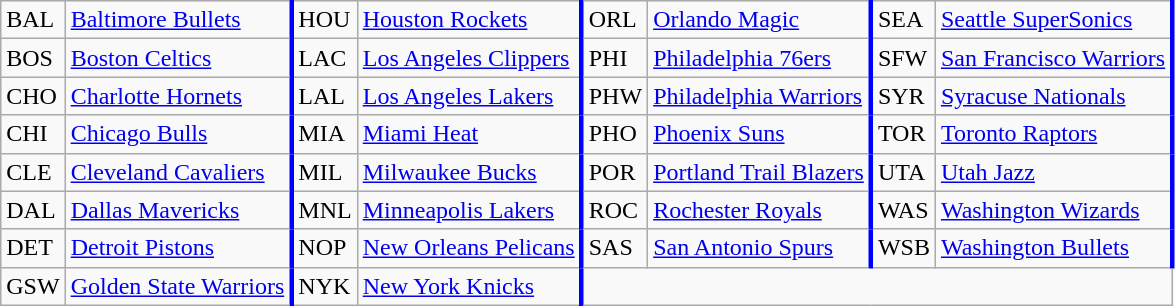<table class="wikitable" align=center>
<tr>
<td>BAL</td>
<td style="border-right: solid blue"><a href='#'>Baltimore Bullets</a></td>
<td>HOU</td>
<td style="border-right: solid blue"><a href='#'>Houston Rockets</a></td>
<td>ORL</td>
<td style="border-right: solid blue"><a href='#'>Orlando Magic</a></td>
<td>SEA</td>
<td style="border-right: solid blue"><a href='#'>Seattle SuperSonics</a></td>
</tr>
<tr>
<td>BOS</td>
<td style="border-right: solid blue"><a href='#'>Boston Celtics</a></td>
<td>LAC</td>
<td style="border-right: solid blue"><a href='#'>Los Angeles Clippers</a></td>
<td>PHI</td>
<td style="border-right: solid blue"><a href='#'>Philadelphia 76ers</a></td>
<td>SFW</td>
<td style="border-right: solid blue"><a href='#'>San Francisco Warriors</a></td>
</tr>
<tr>
<td>CHO</td>
<td style="border-right: solid blue"><a href='#'>Charlotte Hornets</a></td>
<td>LAL</td>
<td style="border-right: solid blue"><a href='#'>Los Angeles Lakers</a></td>
<td>PHW</td>
<td style="border-right: solid blue"><a href='#'>Philadelphia Warriors</a></td>
<td>SYR</td>
<td style="border-right: solid blue"><a href='#'>Syracuse Nationals</a></td>
</tr>
<tr>
<td>CHI</td>
<td style="border-right: solid blue"><a href='#'>Chicago Bulls</a></td>
<td>MIA</td>
<td style="border-right: solid blue"><a href='#'>Miami Heat</a></td>
<td>PHO</td>
<td style="border-right: solid blue"><a href='#'>Phoenix Suns</a></td>
<td>TOR</td>
<td style="border-right: solid blue"><a href='#'>Toronto Raptors</a></td>
</tr>
<tr>
<td>CLE</td>
<td style="border-right: solid blue"><a href='#'>Cleveland Cavaliers</a></td>
<td>MIL</td>
<td style="border-right: solid blue"><a href='#'>Milwaukee Bucks</a></td>
<td>POR</td>
<td style="border-right: solid blue"><a href='#'>Portland Trail Blazers</a></td>
<td>UTA</td>
<td style="border-right: solid blue"><a href='#'>Utah Jazz</a></td>
</tr>
<tr>
<td>DAL</td>
<td style="border-right: solid blue"><a href='#'>Dallas Mavericks</a></td>
<td>MNL</td>
<td style="border-right: solid blue"><a href='#'>Minneapolis Lakers</a></td>
<td>ROC</td>
<td style="border-right: solid blue"><a href='#'>Rochester Royals</a></td>
<td>WAS</td>
<td style="border-right: solid blue"><a href='#'>Washington Wizards</a></td>
</tr>
<tr>
<td>DET</td>
<td style="border-right: solid blue"><a href='#'>Detroit Pistons</a></td>
<td>NOP</td>
<td style="border-right: solid blue"><a href='#'>New Orleans Pelicans</a></td>
<td>SAS</td>
<td style="border-right: solid blue"><a href='#'>San Antonio Spurs</a></td>
<td>WSB</td>
<td style="border-right: solid blue"><a href='#'>Washington Bullets</a></td>
</tr>
<tr>
<td>GSW</td>
<td style="border-right: solid blue"><a href='#'>Golden State Warriors</a></td>
<td>NYK</td>
<td style="border-right: solid blue"><a href='#'>New York Knicks</a></td>
</tr>
</table>
